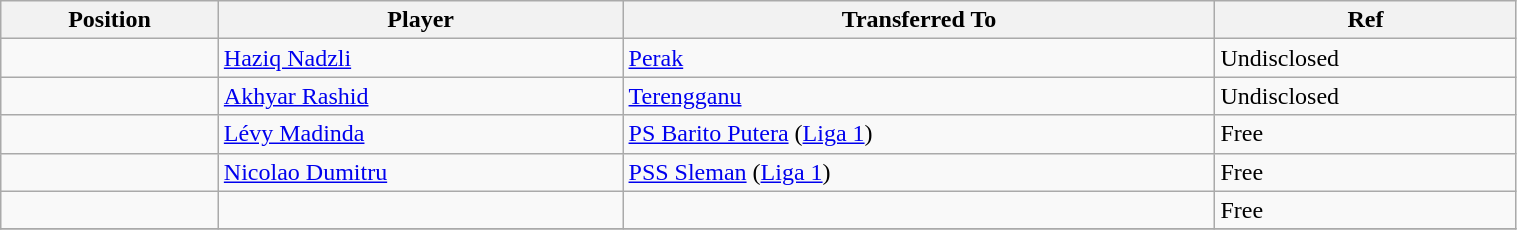<table class="wikitable sortable" style="width:80%; font-size:100%; text-align:left;">
<tr>
<th>Position</th>
<th>Player</th>
<th>Transferred To</th>
<th>Ref</th>
</tr>
<tr>
<td></td>
<td> <a href='#'>Haziq Nadzli</a></td>
<td> <a href='#'>Perak</a></td>
<td>Undisclosed </td>
</tr>
<tr>
<td></td>
<td> <a href='#'>Akhyar Rashid</a></td>
<td> <a href='#'>Terengganu</a></td>
<td>Undisclosed </td>
</tr>
<tr>
<td></td>
<td> <a href='#'>Lévy Madinda</a></td>
<td> <a href='#'>PS Barito Putera</a> (<a href='#'>Liga 1</a>)</td>
<td>Free </td>
</tr>
<tr>
<td></td>
<td> <a href='#'>Nicolao Dumitru</a></td>
<td> <a href='#'>PSS Sleman</a> (<a href='#'>Liga 1</a>)</td>
<td>Free </td>
</tr>
<tr>
<td></td>
<td></td>
<td></td>
<td>Free </td>
</tr>
<tr>
</tr>
</table>
